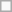<table class="wikitable sortable mw-collapsible mw-collapsed">
<tr>
<td></td>
</tr>
</table>
